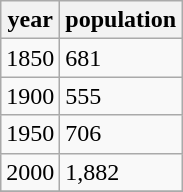<table class="wikitable">
<tr>
<th>year</th>
<th>population</th>
</tr>
<tr>
<td>1850</td>
<td>681</td>
</tr>
<tr>
<td>1900</td>
<td>555</td>
</tr>
<tr>
<td>1950</td>
<td>706</td>
</tr>
<tr>
<td>2000</td>
<td>1,882</td>
</tr>
<tr>
</tr>
</table>
